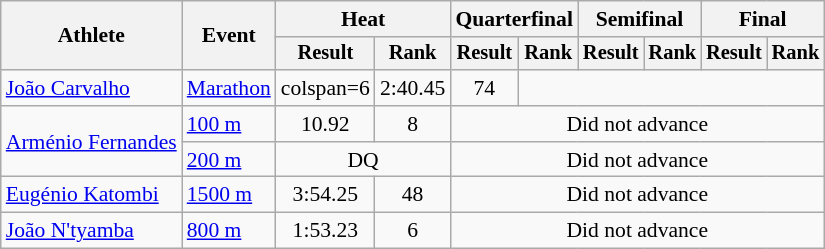<table class="wikitable" style="font-size:90%">
<tr>
<th rowspan="2">Athlete</th>
<th rowspan="2">Event</th>
<th colspan="2">Heat</th>
<th colspan="2">Quarterfinal</th>
<th colspan="2">Semifinal</th>
<th colspan="2">Final</th>
</tr>
<tr style="font-size:95%">
<th>Result</th>
<th>Rank</th>
<th>Result</th>
<th>Rank</th>
<th>Result</th>
<th>Rank</th>
<th>Result</th>
<th>Rank</th>
</tr>
<tr align=center>
<td align=left><a href='#'>João Carvalho</a></td>
<td align=left><a href='#'>Marathon</a></td>
<td>colspan=6</td>
<td>2:40.45</td>
<td>74</td>
</tr>
<tr align=center>
<td align=left rowspan=2><a href='#'>Arménio Fernandes</a></td>
<td align=left><a href='#'>100 m</a></td>
<td>10.92</td>
<td>8</td>
<td colspan=6>Did not advance</td>
</tr>
<tr align=center>
<td align=left><a href='#'>200 m</a></td>
<td colspan=2>DQ</td>
<td colspan=6>Did not advance</td>
</tr>
<tr align=center>
<td align=left><a href='#'>Eugénio Katombi</a></td>
<td align=left><a href='#'>1500 m</a></td>
<td>3:54.25</td>
<td>48</td>
<td colspan=6>Did not advance</td>
</tr>
<tr align=center>
<td align=left><a href='#'>João N'tyamba</a></td>
<td align=left><a href='#'>800 m</a></td>
<td>1:53.23</td>
<td>6</td>
<td colspan=6>Did not advance</td>
</tr>
</table>
